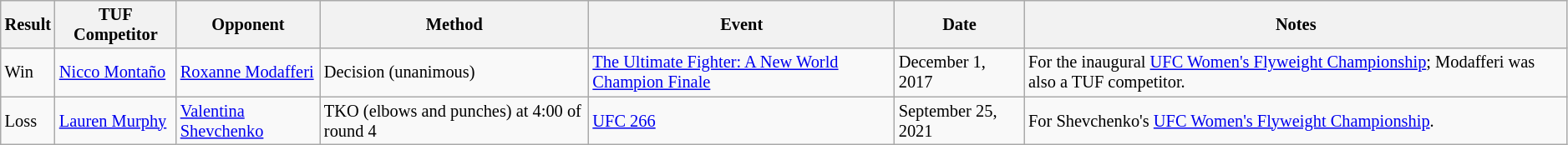<table class="wikitable sortable" style="font-size:85%; text-align:left; width:99%;">
<tr>
<th>Result</th>
<th>TUF Competitor</th>
<th>Opponent</th>
<th>Method</th>
<th>Event</th>
<th>Date</th>
<th>Notes</th>
</tr>
<tr>
<td>Win</td>
<td><a href='#'>Nicco Montaño</a></td>
<td><a href='#'>Roxanne Modafferi</a></td>
<td>Decision (unanimous)</td>
<td><a href='#'>The Ultimate Fighter: A New World Champion Finale</a></td>
<td>December 1, 2017</td>
<td>For the inaugural <a href='#'>UFC Women's Flyweight Championship</a>; Modafferi was also a TUF competitor.</td>
</tr>
<tr>
<td>Loss</td>
<td><a href='#'>Lauren Murphy</a></td>
<td><a href='#'>Valentina Shevchenko</a></td>
<td>TKO (elbows and punches) at 4:00 of round 4</td>
<td><a href='#'>UFC 266</a></td>
<td>September 25, 2021</td>
<td>For Shevchenko's <a href='#'>UFC Women's Flyweight Championship</a>.</td>
</tr>
</table>
